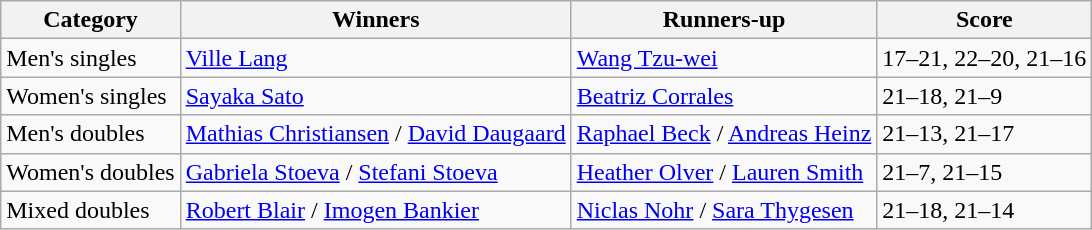<table class=wikitable style="white-space:nowrap;">
<tr>
<th>Category</th>
<th>Winners</th>
<th>Runners-up</th>
<th>Score</th>
</tr>
<tr>
<td>Men's singles</td>
<td> <a href='#'>Ville Lang</a></td>
<td> <a href='#'>Wang Tzu-wei</a></td>
<td>17–21, 22–20, 21–16</td>
</tr>
<tr>
<td>Women's singles</td>
<td> <a href='#'>Sayaka Sato</a></td>
<td> <a href='#'>Beatriz Corrales</a></td>
<td>21–18, 21–9</td>
</tr>
<tr>
<td>Men's doubles</td>
<td> <a href='#'>Mathias Christiansen</a> / <a href='#'>David Daugaard</a></td>
<td> <a href='#'>Raphael Beck</a> / <a href='#'>Andreas Heinz</a></td>
<td>21–13, 21–17</td>
</tr>
<tr>
<td>Women's doubles</td>
<td> <a href='#'>Gabriela Stoeva</a> / <a href='#'>Stefani Stoeva</a></td>
<td> <a href='#'>Heather Olver</a> / <a href='#'>Lauren Smith</a></td>
<td>21–7, 21–15</td>
</tr>
<tr>
<td>Mixed doubles</td>
<td> <a href='#'>Robert Blair</a> / <a href='#'>Imogen Bankier</a></td>
<td> <a href='#'>Niclas Nohr</a> / <a href='#'>Sara Thygesen</a></td>
<td>21–18, 21–14</td>
</tr>
</table>
